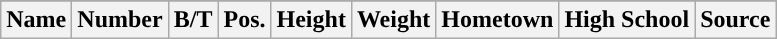<table class="wikitable sortable collapsible">
<tr>
</tr>
<tr>
<th style="text-align:center; ">Name</th>
<th style="text-align:center; ">Number</th>
<th style="text-align:center; ">B/T</th>
<th style="text-align:center; ">Pos.</th>
<th style="text-align:center; ">Height</th>
<th style="text-align:center; ">Weight</th>
<th style="text-align:center; ">Hometown</th>
<th style="text-align:center; ">High School</th>
<th style="text-align:center; ">Source</th>
</tr>
</table>
